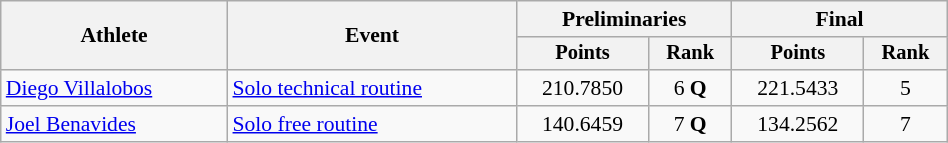<table class="wikitable" style="text-align:center; font-size:90%; width:50%;">
<tr>
<th rowspan="2">Athlete</th>
<th rowspan="2">Event</th>
<th colspan="2">Preliminaries</th>
<th colspan="2">Final</th>
</tr>
<tr style="font-size:95%">
<th>Points</th>
<th>Rank</th>
<th>Points</th>
<th>Rank</th>
</tr>
<tr>
<td align=left><a href='#'>Diego Villalobos</a></td>
<td align=left><a href='#'>Solo technical routine</a></td>
<td>210.7850</td>
<td>6 <strong>Q</strong></td>
<td>221.5433</td>
<td>5</td>
</tr>
<tr>
<td align=left><a href='#'>Joel Benavides</a></td>
<td align=left><a href='#'>Solo free routine</a></td>
<td>140.6459</td>
<td>7 <strong>Q</strong></td>
<td>134.2562</td>
<td>7</td>
</tr>
</table>
